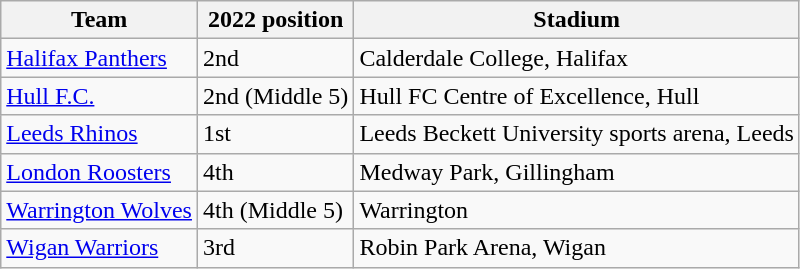<table class="wikitable">
<tr>
<th>Team</th>
<th>2022 position</th>
<th>Stadium</th>
</tr>
<tr>
<td><a href='#'>Halifax Panthers</a></td>
<td>2nd</td>
<td>Calderdale College, Halifax</td>
</tr>
<tr>
<td><a href='#'>Hull F.C.</a></td>
<td>2nd (Middle 5)</td>
<td>Hull FC Centre of Excellence, Hull</td>
</tr>
<tr>
<td><a href='#'>Leeds Rhinos</a></td>
<td>1st</td>
<td>Leeds Beckett University sports arena, Leeds</td>
</tr>
<tr>
<td><a href='#'>London Roosters</a></td>
<td>4th</td>
<td>Medway Park, Gillingham</td>
</tr>
<tr>
<td><a href='#'>Warrington Wolves</a></td>
<td>4th (Middle 5)</td>
<td>Warrington</td>
</tr>
<tr>
<td><a href='#'>Wigan Warriors</a></td>
<td>3rd</td>
<td>Robin Park Arena, Wigan</td>
</tr>
</table>
